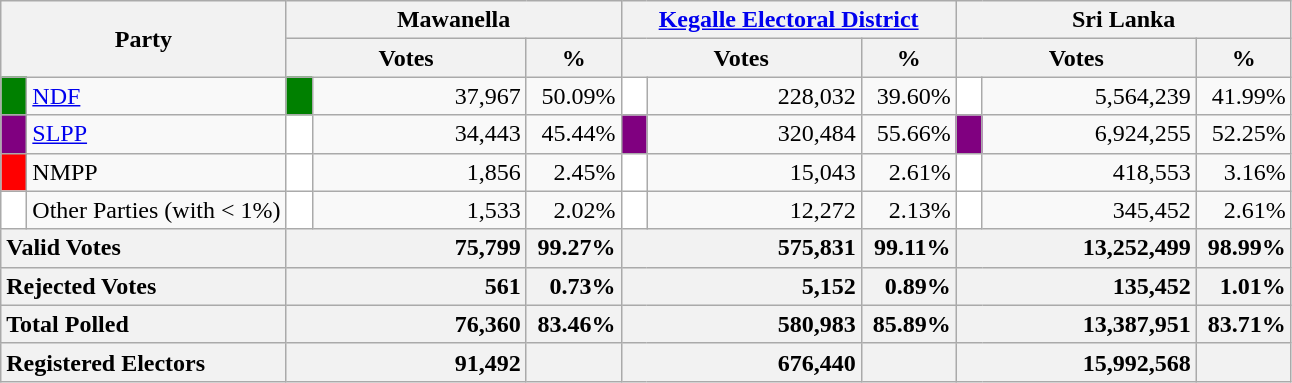<table class="wikitable">
<tr>
<th colspan="2" width="144px"rowspan="2">Party</th>
<th colspan="3" width="216px">Mawanella</th>
<th colspan="3" width="216px"><a href='#'>Kegalle Electoral District</a></th>
<th colspan="3" width="216px">Sri Lanka</th>
</tr>
<tr>
<th colspan="2" width="144px">Votes</th>
<th>%</th>
<th colspan="2" width="144px">Votes</th>
<th>%</th>
<th colspan="2" width="144px">Votes</th>
<th>%</th>
</tr>
<tr>
<td style="background-color:green;" width="10px"></td>
<td style="text-align:left;"><a href='#'>NDF</a></td>
<td style="background-color:green;" width="10px"></td>
<td style="text-align:right;">37,967</td>
<td style="text-align:right;">50.09%</td>
<td style="background-color:white;" width="10px"></td>
<td style="text-align:right;">228,032</td>
<td style="text-align:right;">39.60%</td>
<td style="background-color:white;" width="10px"></td>
<td style="text-align:right;">5,564,239</td>
<td style="text-align:right;">41.99%</td>
</tr>
<tr>
<td style="background-color:purple;" width="10px"></td>
<td style="text-align:left;"><a href='#'>SLPP</a></td>
<td style="background-color:white;" width="10px"></td>
<td style="text-align:right;">34,443</td>
<td style="text-align:right;">45.44%</td>
<td style="background-color:purple;" width="10px"></td>
<td style="text-align:right;">320,484</td>
<td style="text-align:right;">55.66%</td>
<td style="background-color:purple;" width="10px"></td>
<td style="text-align:right;">6,924,255</td>
<td style="text-align:right;">52.25%</td>
</tr>
<tr>
<td style="background-color:red;" width="10px"></td>
<td style="text-align:left;">NMPP</td>
<td style="background-color:white;" width="10px"></td>
<td style="text-align:right;">1,856</td>
<td style="text-align:right;">2.45%</td>
<td style="background-color:white;" width="10px"></td>
<td style="text-align:right;">15,043</td>
<td style="text-align:right;">2.61%</td>
<td style="background-color:white;" width="10px"></td>
<td style="text-align:right;">418,553</td>
<td style="text-align:right;">3.16%</td>
</tr>
<tr>
<td style="background-color:white;" width="10px"></td>
<td style="text-align:left;">Other Parties (with < 1%)</td>
<td style="background-color:white;" width="10px"></td>
<td style="text-align:right;">1,533</td>
<td style="text-align:right;">2.02%</td>
<td style="background-color:white;" width="10px"></td>
<td style="text-align:right;">12,272</td>
<td style="text-align:right;">2.13%</td>
<td style="background-color:white;" width="10px"></td>
<td style="text-align:right;">345,452</td>
<td style="text-align:right;">2.61%</td>
</tr>
<tr>
<th colspan="2" width="144px"style="text-align:left;">Valid Votes</th>
<th style="text-align:right;"colspan="2" width="144px">75,799</th>
<th style="text-align:right;">99.27%</th>
<th style="text-align:right;"colspan="2" width="144px">575,831</th>
<th style="text-align:right;">99.11%</th>
<th style="text-align:right;"colspan="2" width="144px">13,252,499</th>
<th style="text-align:right;">98.99%</th>
</tr>
<tr>
<th colspan="2" width="144px"style="text-align:left;">Rejected Votes</th>
<th style="text-align:right;"colspan="2" width="144px">561</th>
<th style="text-align:right;">0.73%</th>
<th style="text-align:right;"colspan="2" width="144px">5,152</th>
<th style="text-align:right;">0.89%</th>
<th style="text-align:right;"colspan="2" width="144px">135,452</th>
<th style="text-align:right;">1.01%</th>
</tr>
<tr>
<th colspan="2" width="144px"style="text-align:left;">Total Polled</th>
<th style="text-align:right;"colspan="2" width="144px">76,360</th>
<th style="text-align:right;">83.46%</th>
<th style="text-align:right;"colspan="2" width="144px">580,983</th>
<th style="text-align:right;">85.89%</th>
<th style="text-align:right;"colspan="2" width="144px">13,387,951</th>
<th style="text-align:right;">83.71%</th>
</tr>
<tr>
<th colspan="2" width="144px"style="text-align:left;">Registered Electors</th>
<th style="text-align:right;"colspan="2" width="144px">91,492</th>
<th></th>
<th style="text-align:right;"colspan="2" width="144px">676,440</th>
<th></th>
<th style="text-align:right;"colspan="2" width="144px">15,992,568</th>
<th></th>
</tr>
</table>
